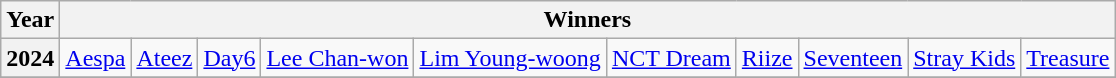<table class="wikitable plainrowheaders" style="text-align: center">
<tr>
<th scope="col">Year</th>
<th scope="col" colspan="10">Winners</th>
</tr>
<tr>
<th scope="row">2024</th>
<td><a href='#'>Aespa</a></td>
<td><a href='#'>Ateez</a></td>
<td><a href='#'>Day6</a></td>
<td><a href='#'>Lee Chan-won</a></td>
<td><a href='#'>Lim Young-woong</a></td>
<td><a href='#'>NCT Dream</a></td>
<td><a href='#'>Riize</a></td>
<td><a href='#'>Seventeen</a></td>
<td><a href='#'>Stray Kids</a></td>
<td><a href='#'>Treasure</a></td>
</tr>
<tr>
</tr>
</table>
